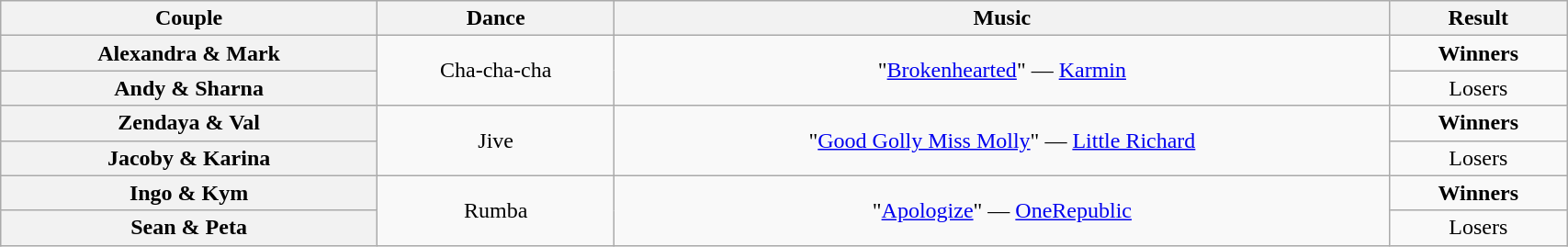<table class="wikitable unsortable" style="text-align:center; width:90%">
<tr>
<th scope="col">Couple</th>
<th scope="col">Dance</th>
<th scope="col">Music</th>
<th scope="col">Result</th>
</tr>
<tr>
<th scope="row">Alexandra & Mark</th>
<td rowspan=2>Cha-cha-cha</td>
<td rowspan=2>"<a href='#'>Brokenhearted</a>" — <a href='#'>Karmin</a></td>
<td><strong>Winners</strong></td>
</tr>
<tr>
<th scope="row">Andy & Sharna</th>
<td>Losers</td>
</tr>
<tr>
<th scope="row">Zendaya & Val</th>
<td rowspan=2>Jive</td>
<td rowspan=2>"<a href='#'>Good Golly Miss Molly</a>" — <a href='#'>Little Richard</a></td>
<td><strong>Winners</strong></td>
</tr>
<tr>
<th scope="row">Jacoby & Karina</th>
<td>Losers</td>
</tr>
<tr>
<th scope="row">Ingo & Kym</th>
<td rowspan=2>Rumba</td>
<td rowspan=2>"<a href='#'>Apologize</a>" — <a href='#'>OneRepublic</a></td>
<td><strong>Winners</strong></td>
</tr>
<tr>
<th scope="row">Sean & Peta</th>
<td>Losers</td>
</tr>
</table>
